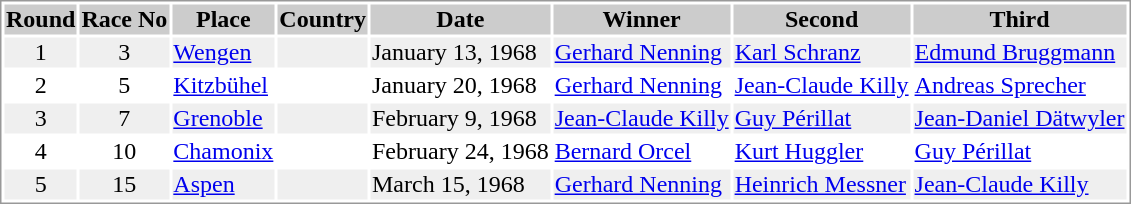<table border="0" style="border: 1px solid #999; background-color:#FFFFFF; text-align:center">
<tr align="center" bgcolor="#CCCCCC">
<th>Round</th>
<th>Race No</th>
<th>Place</th>
<th>Country</th>
<th>Date</th>
<th>Winner</th>
<th>Second</th>
<th>Third</th>
</tr>
<tr bgcolor="#EFEFEF">
<td>1</td>
<td>3</td>
<td align="left"><a href='#'>Wengen</a></td>
<td align="left"></td>
<td align="left">January 13, 1968</td>
<td align="left"> <a href='#'>Gerhard Nenning</a></td>
<td align="left"> <a href='#'>Karl Schranz</a></td>
<td align="left"> <a href='#'>Edmund Bruggmann</a></td>
</tr>
<tr>
<td>2</td>
<td>5</td>
<td align="left"><a href='#'>Kitzbühel</a></td>
<td align="left"></td>
<td align="left">January 20, 1968</td>
<td align="left"> <a href='#'>Gerhard Nenning</a></td>
<td align="left"> <a href='#'>Jean-Claude Killy</a></td>
<td align="left"> <a href='#'>Andreas Sprecher</a></td>
</tr>
<tr bgcolor="#EFEFEF">
<td>3</td>
<td>7</td>
<td align="left"><a href='#'>Grenoble</a></td>
<td align="left"></td>
<td align="left">February 9, 1968</td>
<td align="left"> <a href='#'>Jean-Claude Killy</a></td>
<td align="left"> <a href='#'>Guy Périllat</a></td>
<td align="left"> <a href='#'>Jean-Daniel Dätwyler</a></td>
</tr>
<tr>
<td>4</td>
<td>10</td>
<td align="left"><a href='#'>Chamonix</a></td>
<td align="left"></td>
<td align="left">February 24, 1968</td>
<td align="left"> <a href='#'>Bernard Orcel</a></td>
<td align="left"> <a href='#'>Kurt Huggler</a></td>
<td align="left"> <a href='#'>Guy Périllat</a></td>
</tr>
<tr bgcolor="#EFEFEF">
<td>5</td>
<td>15</td>
<td align="left"><a href='#'>Aspen</a></td>
<td align="left"></td>
<td align="left">March 15, 1968</td>
<td align="left"> <a href='#'>Gerhard Nenning</a></td>
<td align="left"> <a href='#'>Heinrich Messner</a></td>
<td align="left"> <a href='#'>Jean-Claude Killy</a></td>
</tr>
</table>
